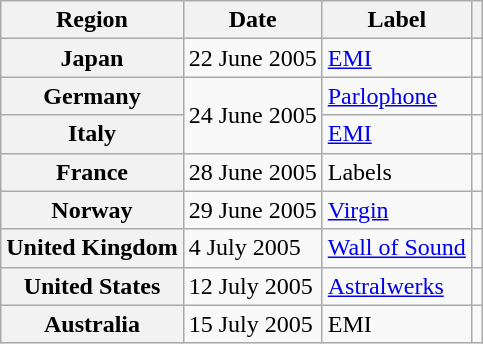<table class="wikitable plainrowheaders">
<tr>
<th scope="col">Region</th>
<th scope="col">Date</th>
<th scope="col">Label</th>
<th scope="col"></th>
</tr>
<tr>
<th scope="row">Japan</th>
<td>22 June 2005</td>
<td><a href='#'>EMI</a></td>
<td align="center"></td>
</tr>
<tr>
<th scope="row">Germany</th>
<td rowspan="2">24 June 2005</td>
<td><a href='#'>Parlophone</a></td>
<td align="center"></td>
</tr>
<tr>
<th scope="row">Italy</th>
<td><a href='#'>EMI</a></td>
<td align="center"></td>
</tr>
<tr>
<th scope="row">France</th>
<td>28 June 2005</td>
<td>Labels</td>
<td align="center"></td>
</tr>
<tr>
<th scope="row">Norway</th>
<td>29 June 2005</td>
<td><a href='#'>Virgin</a></td>
<td align="center"></td>
</tr>
<tr>
<th scope="row">United Kingdom</th>
<td>4 July 2005</td>
<td><a href='#'>Wall of Sound</a></td>
<td align="center"></td>
</tr>
<tr>
<th scope="row">United States</th>
<td>12 July 2005</td>
<td><a href='#'>Astralwerks</a></td>
<td align="center"></td>
</tr>
<tr>
<th scope="row">Australia</th>
<td>15 July 2005</td>
<td>EMI</td>
<td align="center"></td>
</tr>
</table>
